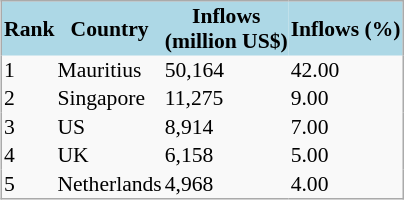<table style="margin:1em; background:#f9f9f9; border:1px #aaa solid; border-collapse:collapse; font-size:90%; float:right;">
<tr style="background:lightblue;">
<th>Rank</th>
<th>Country</th>
<th>Inflows<br> (million US$)</th>
<th>Inflows (%)</th>
</tr>
<tr>
<td>1</td>
<td>Mauritius</td>
<td>50,164</td>
<td>42.00</td>
</tr>
<tr>
<td>2</td>
<td>Singapore</td>
<td>11,275</td>
<td>9.00</td>
</tr>
<tr>
<td>3</td>
<td>US</td>
<td>8,914</td>
<td>7.00</td>
</tr>
<tr>
<td>4</td>
<td>UK</td>
<td>6,158</td>
<td>5.00</td>
</tr>
<tr>
<td>5</td>
<td>Netherlands</td>
<td>4,968</td>
<td>4.00</td>
</tr>
</table>
